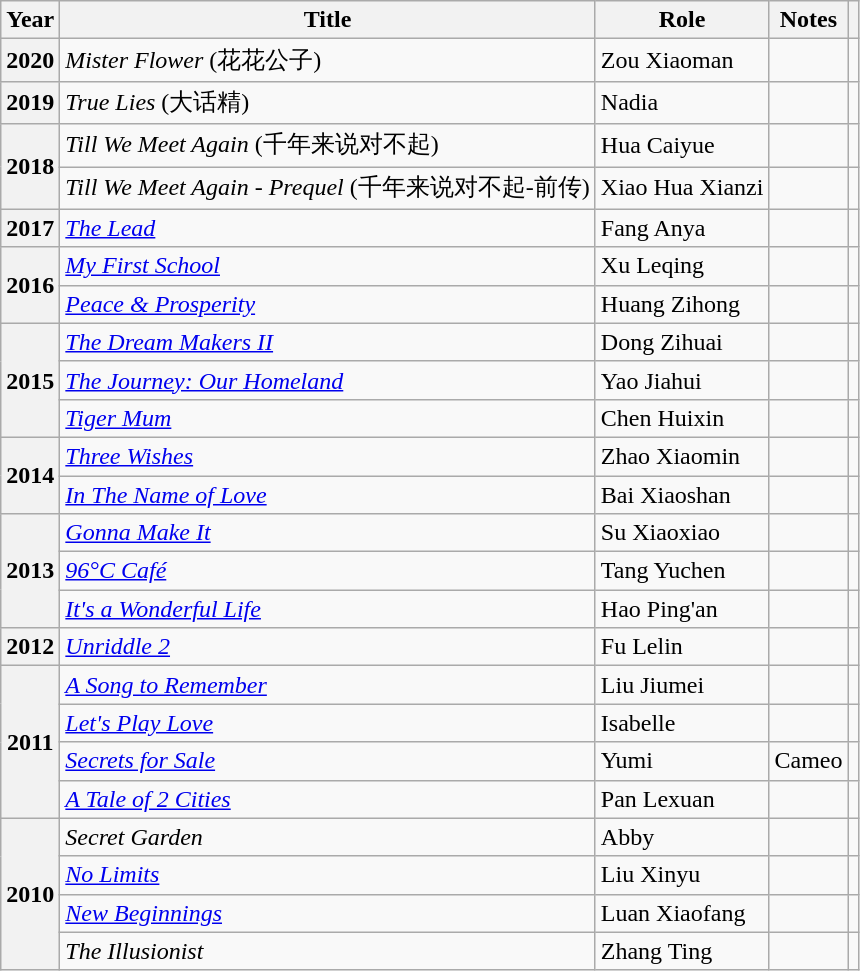<table class="wikitable sortable plainrowheaders">
<tr>
<th scope="col">Year</th>
<th scope="col">Title</th>
<th scope="col">Role</th>
<th scope="col" class="unsortable">Notes</th>
<th scope="col" class="unsortable"></th>
</tr>
<tr>
<th scope="row">2020</th>
<td><em>Mister Flower</em> (花花公子)</td>
<td>Zou Xiaoman</td>
<td></td>
<td></td>
</tr>
<tr>
<th scope="row">2019</th>
<td><em>True Lies</em> (大话精)</td>
<td>Nadia</td>
<td></td>
<td></td>
</tr>
<tr>
<th scope="row" rowspan="2">2018</th>
<td><em>Till We Meet Again</em> (千年来说对不起)</td>
<td>Hua Caiyue</td>
<td></td>
<td></td>
</tr>
<tr>
<td><em>Till We Meet Again - Prequel</em> (千年来说对不起-前传)</td>
<td>Xiao Hua Xianzi</td>
<td></td>
<td></td>
</tr>
<tr>
<th scope="row" rowspan="1">2017</th>
<td><em><a href='#'>The Lead</a></em></td>
<td>Fang Anya</td>
<td></td>
<td></td>
</tr>
<tr>
<th scope="row" rowspan="2">2016</th>
<td><em><a href='#'>My First School</a></em></td>
<td>Xu Leqing</td>
<td></td>
<td></td>
</tr>
<tr>
<td><em><a href='#'>Peace & Prosperity</a></em></td>
<td>Huang Zihong</td>
<td></td>
<td></td>
</tr>
<tr>
<th scope="row" rowspan="3">2015</th>
<td><em><a href='#'>The Dream Makers II</a></em></td>
<td>Dong Zihuai</td>
<td></td>
<td></td>
</tr>
<tr>
<td><em><a href='#'>The Journey: Our Homeland</a></em></td>
<td>Yao Jiahui</td>
<td></td>
<td></td>
</tr>
<tr>
<td><em><a href='#'>Tiger Mum</a></em></td>
<td>Chen Huixin</td>
<td></td>
<td></td>
</tr>
<tr>
<th scope="row" rowspan="2">2014</th>
<td><em><a href='#'>Three Wishes</a></em></td>
<td>Zhao Xiaomin</td>
<td></td>
<td></td>
</tr>
<tr>
<td><em><a href='#'>In The Name of Love</a></em></td>
<td>Bai Xiaoshan</td>
<td></td>
<td></td>
</tr>
<tr>
<th scope="row" rowspan="3">2013</th>
<td><em><a href='#'>Gonna Make It</a></em></td>
<td>Su Xiaoxiao</td>
<td></td>
<td></td>
</tr>
<tr>
<td><em><a href='#'>96°C Café</a></em></td>
<td>Tang Yuchen</td>
<td></td>
<td></td>
</tr>
<tr>
<td><em><a href='#'>It's a Wonderful Life</a></em></td>
<td>Hao Ping'an</td>
<td></td>
<td></td>
</tr>
<tr>
<th scope="row">2012</th>
<td><em><a href='#'>Unriddle 2</a></em></td>
<td>Fu Lelin</td>
<td></td>
<td></td>
</tr>
<tr>
<th scope="row" rowspan="4">2011</th>
<td><em><a href='#'>A Song to Remember</a></em></td>
<td>Liu Jiumei</td>
<td></td>
<td></td>
</tr>
<tr>
<td><em><a href='#'>Let's Play Love</a></em></td>
<td>Isabelle</td>
<td></td>
<td></td>
</tr>
<tr>
<td><em><a href='#'>Secrets for Sale</a></em></td>
<td>Yumi</td>
<td>Cameo</td>
<td></td>
</tr>
<tr>
<td><em><a href='#'>A Tale of 2 Cities</a></em></td>
<td>Pan Lexuan</td>
<td></td>
<td></td>
</tr>
<tr>
<th scope="row" rowspan="4">2010</th>
<td><em>Secret Garden</em></td>
<td>Abby</td>
<td></td>
<td></td>
</tr>
<tr>
<td><em><a href='#'>No Limits</a></em></td>
<td>Liu Xinyu</td>
<td></td>
<td></td>
</tr>
<tr>
<td><em><a href='#'>New Beginnings</a></em></td>
<td>Luan Xiaofang</td>
<td></td>
<td></td>
</tr>
<tr>
<td><em>The Illusionist</em></td>
<td>Zhang Ting</td>
<td></td>
<td></td>
</tr>
</table>
